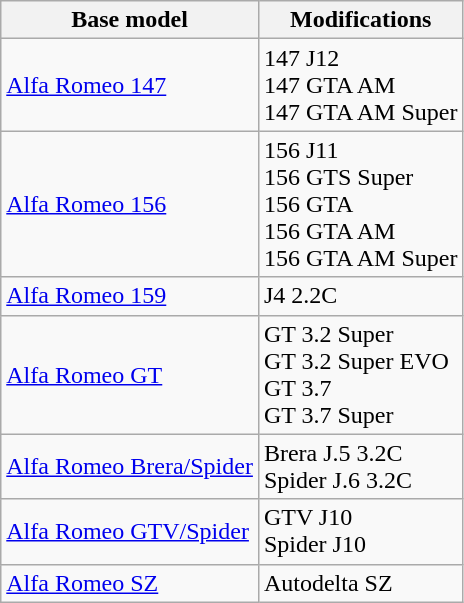<table class="wikitable" border="1">
<tr>
<th>Base model</th>
<th>Modifications</th>
</tr>
<tr>
<td><a href='#'>Alfa Romeo 147</a></td>
<td>147 J12<br>147 GTA AM<br>147 GTA AM Super</td>
</tr>
<tr>
<td><a href='#'>Alfa Romeo 156</a></td>
<td>156 J11<br>156 GTS Super<br>156 GTA<br>156 GTA AM<br>156 GTA AM Super</td>
</tr>
<tr>
<td><a href='#'>Alfa Romeo 159</a></td>
<td>J4 2.2C</td>
</tr>
<tr>
<td><a href='#'>Alfa Romeo GT</a></td>
<td>GT 3.2 Super<br>GT 3.2 Super EVO<br>GT 3.7<br>GT 3.7 Super</td>
</tr>
<tr>
<td><a href='#'>Alfa Romeo Brera/Spider</a></td>
<td>Brera J.5 3.2C<br>Spider J.6 3.2C</td>
</tr>
<tr>
<td><a href='#'>Alfa Romeo GTV/Spider</a></td>
<td>GTV J10<br>Spider J10</td>
</tr>
<tr>
<td><a href='#'>Alfa Romeo SZ</a></td>
<td>Autodelta SZ</td>
</tr>
</table>
